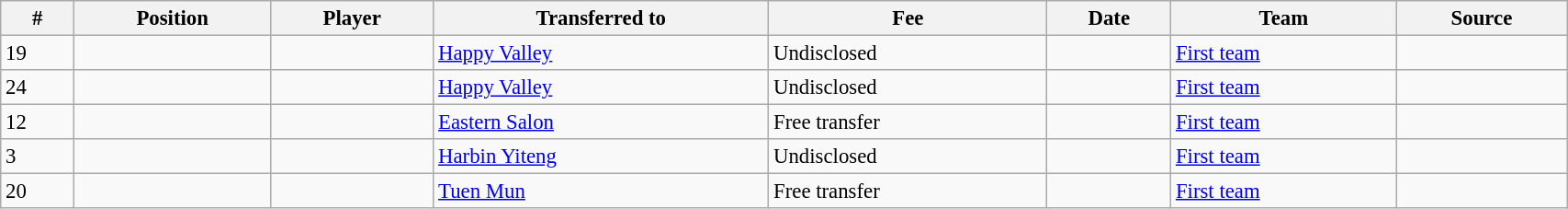<table class="wikitable sortable" style="width:90%; text-align:center; font-size:95%; text-align:left;">
<tr>
<th><strong>#</strong></th>
<th><strong>Position </strong></th>
<th><strong>Player </strong></th>
<th><strong>Transferred to</strong></th>
<th><strong>Fee </strong></th>
<th><strong>Date </strong></th>
<th><strong>Team</strong></th>
<th><strong>Source</strong></th>
</tr>
<tr>
<td>19</td>
<td></td>
<td></td>
<td> <a href='#'>Happy Valley</a></td>
<td>Undisclosed</td>
<td></td>
<td><a href='#'>First team</a></td>
<td></td>
</tr>
<tr>
<td>24</td>
<td></td>
<td></td>
<td> <a href='#'>Happy Valley</a></td>
<td>Undisclosed</td>
<td></td>
<td><a href='#'>First team</a></td>
<td></td>
</tr>
<tr>
<td>12</td>
<td></td>
<td></td>
<td> <a href='#'>Eastern Salon</a></td>
<td>Free transfer</td>
<td></td>
<td><a href='#'>First team</a></td>
<td></td>
</tr>
<tr>
<td>3</td>
<td></td>
<td></td>
<td> <a href='#'>Harbin Yiteng</a></td>
<td>Undisclosed</td>
<td></td>
<td><a href='#'>First team</a></td>
<td></td>
</tr>
<tr>
<td>20</td>
<td></td>
<td></td>
<td> <a href='#'>Tuen Mun</a></td>
<td>Free transfer</td>
<td></td>
<td><a href='#'>First team</a></td>
<td></td>
</tr>
</table>
